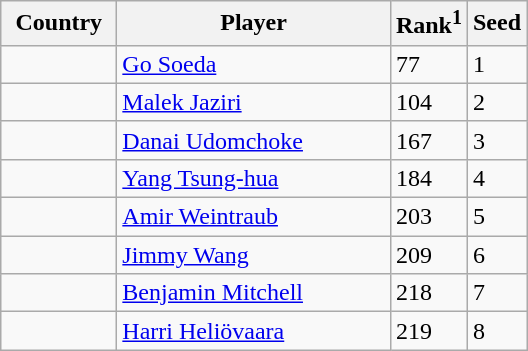<table class="sortable wikitable">
<tr>
<th width="70">Country</th>
<th width="175">Player</th>
<th>Rank<sup>1</sup></th>
<th>Seed</th>
</tr>
<tr>
<td></td>
<td><a href='#'>Go Soeda</a></td>
<td>77</td>
<td>1</td>
</tr>
<tr>
<td></td>
<td><a href='#'>Malek Jaziri</a></td>
<td>104</td>
<td>2</td>
</tr>
<tr>
<td></td>
<td><a href='#'>Danai Udomchoke</a></td>
<td>167</td>
<td>3</td>
</tr>
<tr>
<td></td>
<td><a href='#'>Yang Tsung-hua</a></td>
<td>184</td>
<td>4</td>
</tr>
<tr>
<td></td>
<td><a href='#'>Amir Weintraub</a></td>
<td>203</td>
<td>5</td>
</tr>
<tr>
<td></td>
<td><a href='#'>Jimmy Wang</a></td>
<td>209</td>
<td>6</td>
</tr>
<tr>
<td></td>
<td><a href='#'>Benjamin Mitchell</a></td>
<td>218</td>
<td>7</td>
</tr>
<tr>
<td></td>
<td><a href='#'>Harri Heliövaara</a></td>
<td>219</td>
<td>8</td>
</tr>
</table>
